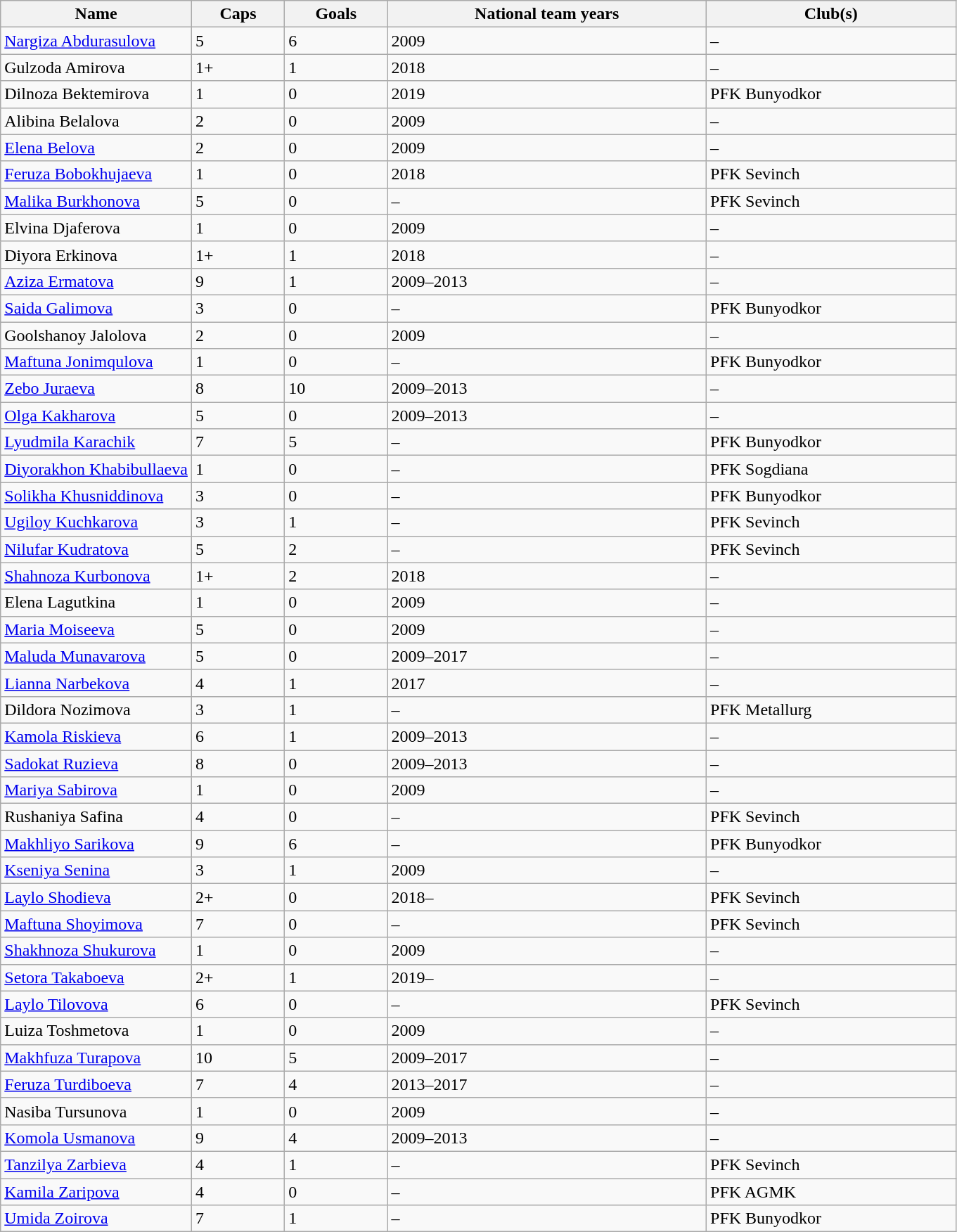<table class="wikitable sortable">
<tr>
<th width="20%">Name</th>
<th>Caps</th>
<th>Goals</th>
<th>National team years</th>
<th>Club(s)</th>
</tr>
<tr>
<td><a href='#'>Nargiza Abdurasulova</a></td>
<td>5</td>
<td>6</td>
<td>2009</td>
<td>–</td>
</tr>
<tr>
<td>Gulzoda Amirova</td>
<td>1+</td>
<td>1</td>
<td>2018</td>
<td>–</td>
</tr>
<tr>
<td>Dilnoza Bektemirova</td>
<td>1</td>
<td>0</td>
<td>2019</td>
<td> PFK Bunyodkor</td>
</tr>
<tr>
<td>Alibina Belalova</td>
<td>2</td>
<td>0</td>
<td>2009</td>
<td>–</td>
</tr>
<tr>
<td><a href='#'>Elena Belova</a></td>
<td>2</td>
<td>0</td>
<td>2009</td>
<td>–</td>
</tr>
<tr>
<td><a href='#'>Feruza Bobokhujaeva</a></td>
<td>1</td>
<td>0</td>
<td>2018</td>
<td> PFK Sevinch</td>
</tr>
<tr>
<td><a href='#'>Malika Burkhonova</a></td>
<td>5</td>
<td>0</td>
<td>–</td>
<td> PFK Sevinch</td>
</tr>
<tr>
<td>Elvina Djaferova</td>
<td>1</td>
<td>0</td>
<td>2009</td>
<td>–</td>
</tr>
<tr>
<td>Diyora Erkinova</td>
<td>1+</td>
<td>1</td>
<td>2018</td>
<td>–</td>
</tr>
<tr>
<td><a href='#'>Aziza Ermatova</a></td>
<td>9</td>
<td>1</td>
<td>2009–2013</td>
<td>–</td>
</tr>
<tr>
<td><a href='#'>Saida Galimova</a></td>
<td>3</td>
<td>0</td>
<td>–</td>
<td> PFK Bunyodkor</td>
</tr>
<tr>
<td>Goolshanoy Jalolova</td>
<td>2</td>
<td>0</td>
<td>2009</td>
<td>–</td>
</tr>
<tr>
<td><a href='#'>Maftuna Jonimqulova</a></td>
<td>1</td>
<td>0</td>
<td>–</td>
<td> PFK Bunyodkor</td>
</tr>
<tr>
<td><a href='#'>Zebo Juraeva</a></td>
<td>8</td>
<td>10</td>
<td>2009–2013</td>
<td>–</td>
</tr>
<tr>
<td><a href='#'>Olga Kakharova</a></td>
<td>5</td>
<td>0</td>
<td>2009–2013</td>
<td>–</td>
</tr>
<tr>
<td><a href='#'>Lyudmila Karachik</a></td>
<td>7</td>
<td>5</td>
<td>–</td>
<td> PFK Bunyodkor</td>
</tr>
<tr>
<td><a href='#'>Diyorakhon Khabibullaeva</a></td>
<td>1</td>
<td>0</td>
<td>–</td>
<td> PFK Sogdiana</td>
</tr>
<tr>
<td><a href='#'>Solikha Khusniddinova</a></td>
<td>3</td>
<td>0</td>
<td>–</td>
<td> PFK Bunyodkor</td>
</tr>
<tr>
<td><a href='#'>Ugiloy Kuchkarova</a></td>
<td>3</td>
<td>1</td>
<td>–</td>
<td> PFK Sevinch</td>
</tr>
<tr>
<td><a href='#'>Nilufar Kudratova</a></td>
<td>5</td>
<td>2</td>
<td>–</td>
<td> PFK Sevinch</td>
</tr>
<tr>
<td><a href='#'>Shahnoza Kurbonova</a></td>
<td>1+</td>
<td>2</td>
<td>2018</td>
<td>–</td>
</tr>
<tr>
<td>Elena Lagutkina</td>
<td>1</td>
<td>0</td>
<td>2009</td>
<td>–</td>
</tr>
<tr>
<td><a href='#'>Maria Moiseeva</a></td>
<td>5</td>
<td>0</td>
<td>2009</td>
<td>–</td>
</tr>
<tr>
<td><a href='#'>Maluda Munavarova</a></td>
<td>5</td>
<td>0</td>
<td>2009–2017</td>
<td>–</td>
</tr>
<tr>
<td><a href='#'>Lianna Narbekova</a></td>
<td>4</td>
<td>1</td>
<td>2017</td>
<td>–</td>
</tr>
<tr>
<td>Dildora Nozimova</td>
<td>3</td>
<td>1</td>
<td>–</td>
<td> PFK Metallurg</td>
</tr>
<tr>
<td><a href='#'>Kamola Riskieva</a></td>
<td>6</td>
<td>1</td>
<td>2009–2013</td>
<td>–</td>
</tr>
<tr>
<td><a href='#'>Sadokat Ruzieva</a></td>
<td>8</td>
<td>0</td>
<td>2009–2013</td>
<td>–</td>
</tr>
<tr>
<td><a href='#'>Mariya Sabirova</a></td>
<td>1</td>
<td>0</td>
<td>2009</td>
<td>–</td>
</tr>
<tr>
<td>Rushaniya Safina</td>
<td>4</td>
<td>0</td>
<td>–</td>
<td> PFK Sevinch</td>
</tr>
<tr>
<td><a href='#'>Makhliyo Sarikova</a></td>
<td>9</td>
<td>6</td>
<td>–</td>
<td> PFK Bunyodkor</td>
</tr>
<tr>
<td><a href='#'>Kseniya Senina</a></td>
<td>3</td>
<td>1</td>
<td>2009</td>
<td>–</td>
</tr>
<tr>
<td><a href='#'>Laylo Shodieva</a></td>
<td>2+</td>
<td>0</td>
<td>2018–</td>
<td> PFK Sevinch</td>
</tr>
<tr>
<td><a href='#'>Maftuna Shoyimova</a></td>
<td>7</td>
<td>0</td>
<td>–</td>
<td> PFK Sevinch</td>
</tr>
<tr>
<td><a href='#'>Shakhnoza Shukurova</a></td>
<td>1</td>
<td>0</td>
<td>2009</td>
<td>–</td>
</tr>
<tr>
<td><a href='#'>Setora Takaboeva</a></td>
<td>2+</td>
<td>1</td>
<td>2019–</td>
<td>–</td>
</tr>
<tr>
<td><a href='#'>Laylo Tilovova</a></td>
<td>6</td>
<td>0</td>
<td>–</td>
<td> PFK Sevinch</td>
</tr>
<tr>
<td>Luiza Toshmetova</td>
<td>1</td>
<td>0</td>
<td>2009</td>
<td>–</td>
</tr>
<tr>
<td><a href='#'>Makhfuza Turapova</a></td>
<td>10</td>
<td>5</td>
<td>2009–2017</td>
<td>–</td>
</tr>
<tr>
<td><a href='#'>Feruza Turdiboeva</a></td>
<td>7</td>
<td>4</td>
<td>2013–2017</td>
<td>–</td>
</tr>
<tr>
<td>Nasiba Tursunova</td>
<td>1</td>
<td>0</td>
<td>2009</td>
<td>–</td>
</tr>
<tr>
<td><a href='#'>Komola Usmanova</a></td>
<td>9</td>
<td>4</td>
<td>2009–2013</td>
<td>–</td>
</tr>
<tr>
<td><a href='#'>Tanzilya Zarbieva</a></td>
<td>4</td>
<td>1</td>
<td>–</td>
<td> PFK Sevinch</td>
</tr>
<tr>
<td><a href='#'>Kamila Zaripova</a></td>
<td>4</td>
<td>0</td>
<td>–</td>
<td> PFK AGMK</td>
</tr>
<tr>
<td><a href='#'>Umida Zoirova</a></td>
<td>7</td>
<td>1</td>
<td>–</td>
<td> PFK Bunyodkor</td>
</tr>
</table>
